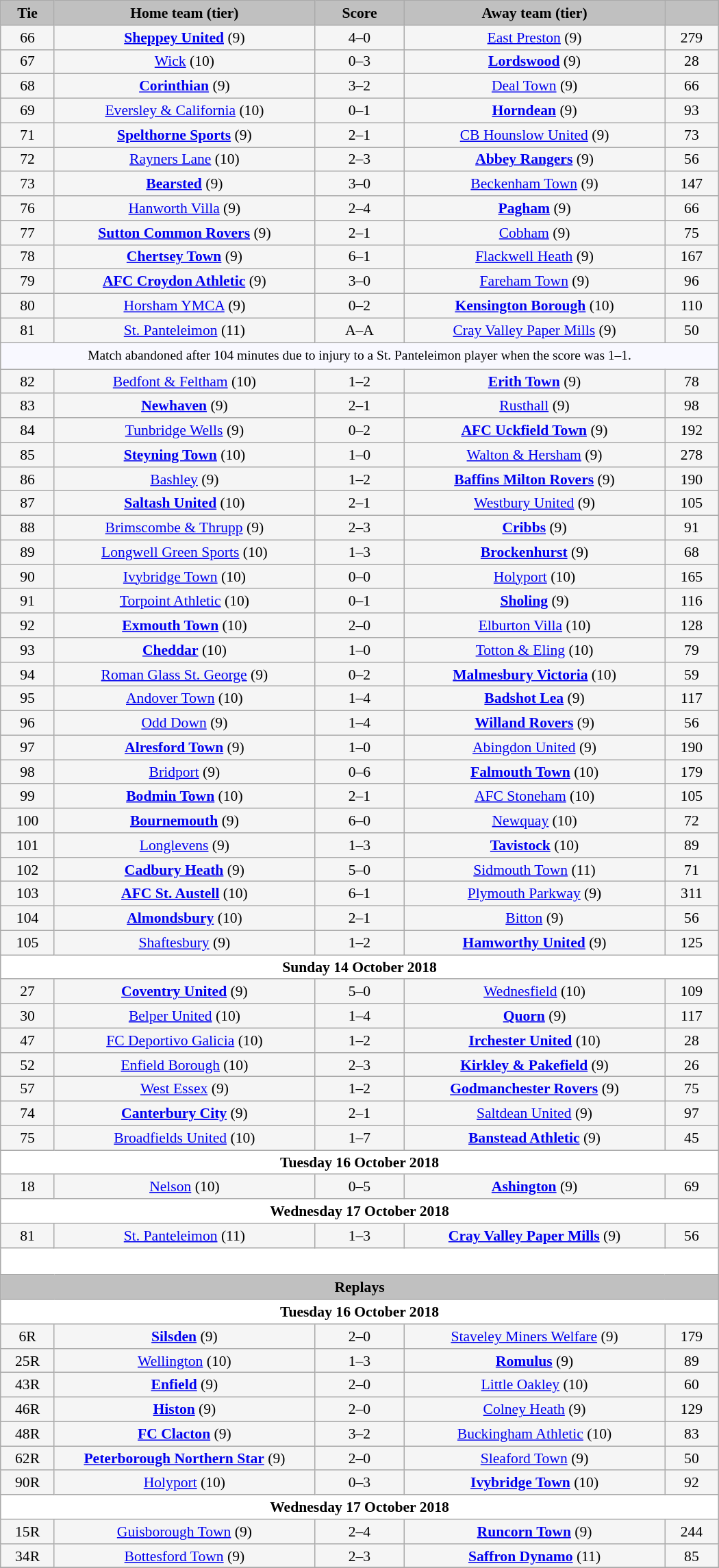<table class="wikitable" style="width: 700px; background:WhiteSmoke; text-align:center; font-size:90%">
<tr>
<td scope="col" style="width:  7.50%; background:silver;"><strong>Tie</strong></td>
<td scope="col" style="width: 36.25%; background:silver;"><strong>Home team (tier)</strong></td>
<td scope="col" style="width: 12.50%; background:silver;"><strong>Score</strong></td>
<td scope="col" style="width: 36.25%; background:silver;"><strong>Away team (tier)</strong></td>
<td scope="col" style="width:  7.50%; background:silver;"><strong></strong></td>
</tr>
<tr>
<td>66</td>
<td><strong><a href='#'>Sheppey United</a></strong> (9)</td>
<td>4–0</td>
<td><a href='#'>East Preston</a> (9)</td>
<td>279</td>
</tr>
<tr>
<td>67</td>
<td><a href='#'>Wick</a> (10)</td>
<td>0–3</td>
<td><strong><a href='#'>Lordswood</a></strong> (9)</td>
<td>28</td>
</tr>
<tr>
<td>68</td>
<td><strong><a href='#'>Corinthian</a></strong> (9)</td>
<td>3–2</td>
<td><a href='#'>Deal Town</a> (9)</td>
<td>66</td>
</tr>
<tr>
<td>69</td>
<td><a href='#'>Eversley & California</a> (10)</td>
<td>0–1</td>
<td><strong><a href='#'>Horndean</a></strong> (9)</td>
<td>93</td>
</tr>
<tr>
<td>71</td>
<td><strong><a href='#'>Spelthorne Sports</a></strong> (9)</td>
<td>2–1</td>
<td><a href='#'>CB Hounslow United</a> (9)</td>
<td>73</td>
</tr>
<tr>
<td>72</td>
<td><a href='#'>Rayners Lane</a> (10)</td>
<td>2–3</td>
<td><strong><a href='#'>Abbey Rangers</a></strong> (9)</td>
<td>56</td>
</tr>
<tr>
<td>73</td>
<td><strong><a href='#'>Bearsted</a></strong> (9)</td>
<td>3–0</td>
<td><a href='#'>Beckenham Town</a> (9)</td>
<td>147</td>
</tr>
<tr>
<td>76</td>
<td><a href='#'>Hanworth Villa</a> (9)</td>
<td>2–4</td>
<td><strong><a href='#'>Pagham</a></strong> (9)</td>
<td>66</td>
</tr>
<tr>
<td>77</td>
<td><strong><a href='#'>Sutton Common Rovers</a></strong> (9)</td>
<td>2–1</td>
<td><a href='#'>Cobham</a> (9)</td>
<td>75</td>
</tr>
<tr>
<td>78</td>
<td><strong><a href='#'>Chertsey Town</a></strong> (9)</td>
<td>6–1</td>
<td><a href='#'>Flackwell Heath</a> (9)</td>
<td>167</td>
</tr>
<tr>
<td>79</td>
<td><strong><a href='#'>AFC Croydon Athletic</a></strong> (9)</td>
<td>3–0</td>
<td><a href='#'>Fareham Town</a> (9)</td>
<td>96</td>
</tr>
<tr>
<td>80</td>
<td><a href='#'>Horsham YMCA</a> (9)</td>
<td>0–2</td>
<td><strong><a href='#'>Kensington Borough</a></strong> (10)</td>
<td>110</td>
</tr>
<tr>
<td>81</td>
<td><a href='#'>St. Panteleimon</a> (11)</td>
<td>A–A</td>
<td><a href='#'>Cray Valley Paper Mills</a> (9)</td>
<td>50</td>
</tr>
<tr>
<td colspan="5" style="background:GhostWhite; height:20px; text-align:center; font-size:90%">Match abandoned after 104 minutes due to injury to a St. Panteleimon player when the score was 1–1.</td>
</tr>
<tr>
<td>82</td>
<td><a href='#'>Bedfont & Feltham</a> (10)</td>
<td>1–2</td>
<td><strong><a href='#'>Erith Town</a></strong> (9)</td>
<td>78</td>
</tr>
<tr>
<td>83</td>
<td><strong><a href='#'>Newhaven</a></strong> (9)</td>
<td>2–1</td>
<td><a href='#'>Rusthall</a> (9)</td>
<td>98</td>
</tr>
<tr>
<td>84</td>
<td><a href='#'>Tunbridge Wells</a> (9)</td>
<td>0–2</td>
<td><strong><a href='#'>AFC Uckfield Town</a></strong> (9)</td>
<td>192</td>
</tr>
<tr>
<td>85</td>
<td><strong><a href='#'>Steyning Town</a></strong> (10)</td>
<td>1–0</td>
<td><a href='#'>Walton & Hersham</a> (9)</td>
<td>278</td>
</tr>
<tr>
<td>86</td>
<td><a href='#'>Bashley</a> (9)</td>
<td>1–2</td>
<td><strong><a href='#'>Baffins Milton Rovers</a></strong> (9)</td>
<td>190</td>
</tr>
<tr>
<td>87</td>
<td><strong><a href='#'>Saltash United</a></strong> (10)</td>
<td>2–1</td>
<td><a href='#'>Westbury United</a> (9)</td>
<td>105</td>
</tr>
<tr>
<td>88</td>
<td><a href='#'>Brimscombe & Thrupp</a> (9)</td>
<td>2–3</td>
<td><strong><a href='#'>Cribbs</a></strong> (9)</td>
<td>91</td>
</tr>
<tr>
<td>89</td>
<td><a href='#'>Longwell Green Sports</a> (10)</td>
<td>1–3</td>
<td><strong><a href='#'>Brockenhurst</a></strong> (9)</td>
<td>68</td>
</tr>
<tr>
<td>90</td>
<td><a href='#'>Ivybridge Town</a> (10)</td>
<td>0–0</td>
<td><a href='#'>Holyport</a> (10)</td>
<td>165</td>
</tr>
<tr>
<td>91</td>
<td><a href='#'>Torpoint Athletic</a> (10)</td>
<td>0–1</td>
<td><strong><a href='#'>Sholing</a></strong> (9)</td>
<td>116</td>
</tr>
<tr>
<td>92</td>
<td><strong><a href='#'>Exmouth Town</a></strong> (10)</td>
<td>2–0</td>
<td><a href='#'>Elburton Villa</a> (10)</td>
<td>128</td>
</tr>
<tr>
<td>93</td>
<td><strong><a href='#'>Cheddar</a></strong> (10)</td>
<td>1–0 </td>
<td><a href='#'>Totton & Eling</a> (10)</td>
<td>79</td>
</tr>
<tr>
<td>94</td>
<td><a href='#'>Roman Glass St. George</a> (9)</td>
<td>0–2</td>
<td><strong><a href='#'>Malmesbury Victoria</a></strong> (10)</td>
<td>59</td>
</tr>
<tr>
<td>95</td>
<td><a href='#'>Andover Town</a> (10)</td>
<td>1–4</td>
<td><strong><a href='#'>Badshot Lea</a></strong> (9)</td>
<td>117</td>
</tr>
<tr>
<td>96</td>
<td><a href='#'>Odd Down</a> (9)</td>
<td>1–4</td>
<td><strong><a href='#'>Willand Rovers</a></strong> (9)</td>
<td>56</td>
</tr>
<tr>
<td>97</td>
<td><strong><a href='#'>Alresford Town</a></strong> (9)</td>
<td>1–0</td>
<td><a href='#'>Abingdon United</a> (9)</td>
<td>190</td>
</tr>
<tr>
<td>98</td>
<td><a href='#'>Bridport</a> (9)</td>
<td>0–6</td>
<td><strong><a href='#'>Falmouth Town</a></strong> (10)</td>
<td>179</td>
</tr>
<tr>
<td>99</td>
<td><strong><a href='#'>Bodmin Town</a></strong> (10)</td>
<td>2–1</td>
<td><a href='#'>AFC Stoneham</a> (10)</td>
<td>105</td>
</tr>
<tr>
<td>100</td>
<td><strong><a href='#'>Bournemouth</a></strong> (9)</td>
<td>6–0</td>
<td><a href='#'>Newquay</a> (10)</td>
<td>72</td>
</tr>
<tr>
<td>101</td>
<td><a href='#'>Longlevens</a> (9)</td>
<td>1–3 </td>
<td><strong><a href='#'>Tavistock</a></strong> (10)</td>
<td>89</td>
</tr>
<tr>
<td>102</td>
<td><strong><a href='#'>Cadbury Heath</a></strong> (9)</td>
<td>5–0</td>
<td><a href='#'>Sidmouth Town</a> (11)</td>
<td>71</td>
</tr>
<tr>
<td>103</td>
<td><strong><a href='#'>AFC St. Austell</a></strong> (10)</td>
<td>6–1</td>
<td><a href='#'>Plymouth Parkway</a> (9)</td>
<td>311</td>
</tr>
<tr>
<td>104</td>
<td><strong><a href='#'>Almondsbury</a></strong> (10)</td>
<td>2–1</td>
<td><a href='#'>Bitton</a> (9)</td>
<td>56</td>
</tr>
<tr>
<td>105</td>
<td><a href='#'>Shaftesbury</a> (9)</td>
<td>1–2</td>
<td><strong><a href='#'>Hamworthy United</a></strong> (9)</td>
<td>125</td>
</tr>
<tr>
<td colspan="5" style= background:White><strong>Sunday 14 October 2018</strong></td>
</tr>
<tr>
<td>27</td>
<td><strong><a href='#'>Coventry United</a></strong> (9)</td>
<td>5–0</td>
<td><a href='#'>Wednesfield</a> (10)</td>
<td>109</td>
</tr>
<tr>
<td>30</td>
<td><a href='#'>Belper United</a> (10)</td>
<td>1–4</td>
<td><strong><a href='#'>Quorn</a></strong> (9)</td>
<td>117</td>
</tr>
<tr>
<td>47</td>
<td><a href='#'>FC Deportivo Galicia</a> (10)</td>
<td>1–2</td>
<td><strong><a href='#'>Irchester United</a></strong> (10)</td>
<td>28</td>
</tr>
<tr>
<td>52</td>
<td><a href='#'>Enfield Borough</a> (10)</td>
<td>2–3 </td>
<td><strong><a href='#'>Kirkley & Pakefield</a></strong> (9)</td>
<td>26</td>
</tr>
<tr>
<td>57</td>
<td><a href='#'>West Essex</a> (9)</td>
<td>1–2</td>
<td><strong><a href='#'>Godmanchester Rovers</a></strong> (9)</td>
<td>75</td>
</tr>
<tr>
<td>74</td>
<td><strong><a href='#'>Canterbury City</a></strong> (9)</td>
<td>2–1</td>
<td><a href='#'>Saltdean United</a> (9)</td>
<td>97</td>
</tr>
<tr>
<td>75</td>
<td><a href='#'>Broadfields United</a> (10)</td>
<td>1–7</td>
<td><strong><a href='#'>Banstead Athletic</a></strong> (9)</td>
<td>45</td>
</tr>
<tr>
<td colspan="5" style= background:White><strong>Tuesday 16 October 2018</strong></td>
</tr>
<tr>
<td>18</td>
<td><a href='#'>Nelson</a> (10)</td>
<td>0–5</td>
<td><strong><a href='#'>Ashington</a></strong> (9)</td>
<td>69</td>
</tr>
<tr>
<td colspan="5" style= background:White><strong>Wednesday 17 October 2018</strong></td>
</tr>
<tr>
<td>81</td>
<td><a href='#'>St. Panteleimon</a> (11)</td>
<td>1–3</td>
<td><strong><a href='#'>Cray Valley Paper Mills</a></strong> (9)</td>
<td>56</td>
</tr>
<tr>
<td colspan="5" style="height: 20px; background:White;"></td>
</tr>
<tr>
<td colspan="5" style= background:Silver><strong>Replays</strong></td>
</tr>
<tr>
<td colspan="5" style= background:White><strong>Tuesday 16 October 2018</strong></td>
</tr>
<tr>
<td>6R</td>
<td><strong><a href='#'>Silsden</a></strong> (9)</td>
<td>2–0</td>
<td><a href='#'>Staveley Miners Welfare</a> (9)</td>
<td>179</td>
</tr>
<tr>
<td>25R</td>
<td><a href='#'>Wellington</a> (10)</td>
<td>1–3</td>
<td><strong><a href='#'>Romulus</a></strong> (9)</td>
<td>89</td>
</tr>
<tr>
<td>43R</td>
<td><strong><a href='#'>Enfield</a></strong> (9)</td>
<td>2–0 </td>
<td><a href='#'>Little Oakley</a> (10)</td>
<td>60</td>
</tr>
<tr>
<td>46R</td>
<td><strong><a href='#'>Histon</a></strong> (9)</td>
<td>2–0</td>
<td><a href='#'>Colney Heath</a> (9)</td>
<td>129</td>
</tr>
<tr>
<td>48R</td>
<td><strong><a href='#'>FC Clacton</a></strong> (9)</td>
<td>3–2</td>
<td><a href='#'>Buckingham Athletic</a> (10)</td>
<td>83</td>
</tr>
<tr>
<td>62R</td>
<td><strong><a href='#'>Peterborough Northern Star</a></strong> (9)</td>
<td>2–0</td>
<td><a href='#'>Sleaford Town</a> (9)</td>
<td>50</td>
</tr>
<tr>
<td>90R</td>
<td><a href='#'>Holyport</a> (10)</td>
<td>0–3</td>
<td><strong><a href='#'>Ivybridge Town</a></strong> (10)</td>
<td>92</td>
</tr>
<tr>
<td colspan="5" style= background:White><strong>Wednesday 17 October 2018</strong></td>
</tr>
<tr>
<td>15R</td>
<td><a href='#'>Guisborough Town</a> (9)</td>
<td>2–4 </td>
<td><strong><a href='#'>Runcorn Town</a></strong> (9)</td>
<td>244</td>
</tr>
<tr>
<td>34R</td>
<td><a href='#'>Bottesford Town</a> (9)</td>
<td>2–3</td>
<td><strong><a href='#'>Saffron Dynamo</a></strong> (11)</td>
<td>85</td>
</tr>
<tr>
</tr>
</table>
